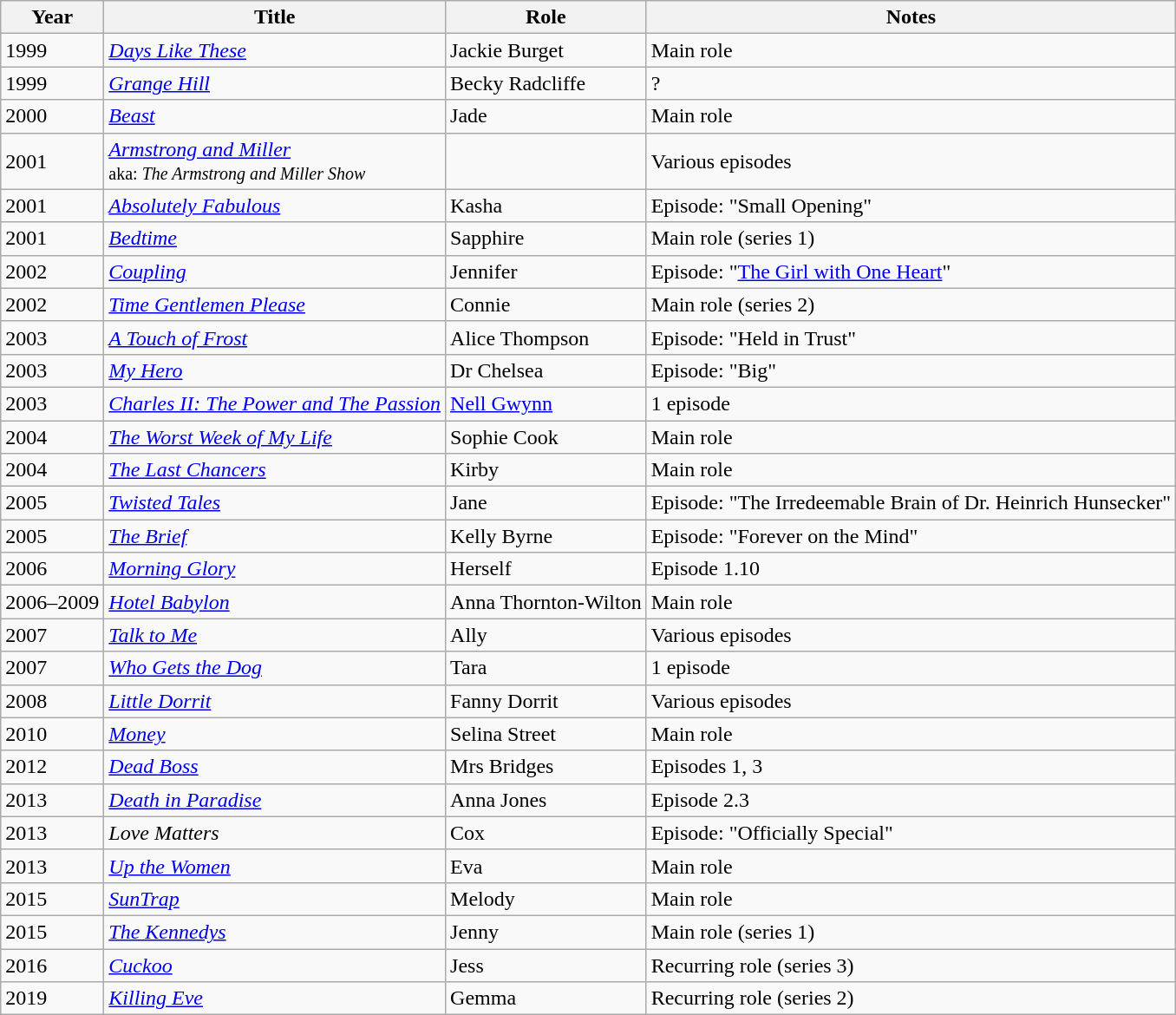<table class="wikitable">
<tr>
<th>Year</th>
<th>Title</th>
<th>Role</th>
<th>Notes</th>
</tr>
<tr>
<td>1999</td>
<td><em><a href='#'>Days Like These</a></em></td>
<td>Jackie Burget</td>
<td>Main role</td>
</tr>
<tr>
<td>1999</td>
<td><em><a href='#'>Grange Hill</a></em></td>
<td>Becky Radcliffe</td>
<td>?</td>
</tr>
<tr>
<td>2000</td>
<td><em><a href='#'>Beast</a></em></td>
<td>Jade</td>
<td>Main role</td>
</tr>
<tr>
<td>2001</td>
<td><em><a href='#'>Armstrong and Miller</a></em><br><small>aka: <em>The Armstrong and Miller Show</em></small></td>
<td></td>
<td>Various episodes</td>
</tr>
<tr>
<td>2001</td>
<td><em><a href='#'>Absolutely Fabulous</a></em></td>
<td>Kasha</td>
<td>Episode: "Small Opening"</td>
</tr>
<tr>
<td>2001</td>
<td><em><a href='#'>Bedtime</a></em></td>
<td>Sapphire</td>
<td>Main role (series 1)</td>
</tr>
<tr>
<td>2002</td>
<td><em><a href='#'>Coupling</a></em></td>
<td>Jennifer</td>
<td>Episode: "<a href='#'>The Girl with One Heart</a>"</td>
</tr>
<tr>
<td>2002</td>
<td><em><a href='#'>Time Gentlemen Please</a></em></td>
<td>Connie</td>
<td>Main role (series 2)</td>
</tr>
<tr>
<td>2003</td>
<td><em><a href='#'>A Touch of Frost</a></em></td>
<td>Alice Thompson</td>
<td>Episode: "Held in Trust"</td>
</tr>
<tr>
<td>2003</td>
<td><em><a href='#'>My Hero</a></em></td>
<td>Dr Chelsea</td>
<td>Episode: "Big"</td>
</tr>
<tr>
<td>2003</td>
<td><em><a href='#'>Charles II: The Power and The Passion</a></em></td>
<td><a href='#'>Nell Gwynn</a></td>
<td>1 episode</td>
</tr>
<tr>
<td>2004</td>
<td><em><a href='#'>The Worst Week of My Life</a></em></td>
<td>Sophie Cook</td>
<td>Main role</td>
</tr>
<tr>
<td>2004</td>
<td><em><a href='#'>The Last Chancers</a></em></td>
<td>Kirby</td>
<td>Main role</td>
</tr>
<tr>
<td>2005</td>
<td><em><a href='#'>Twisted Tales</a></em></td>
<td>Jane</td>
<td>Episode: "The Irredeemable Brain of Dr. Heinrich Hunsecker"</td>
</tr>
<tr>
<td>2005</td>
<td><em><a href='#'>The Brief</a></em></td>
<td>Kelly Byrne</td>
<td>Episode: "Forever on the Mind"</td>
</tr>
<tr>
<td>2006</td>
<td><em><a href='#'>Morning Glory</a></em></td>
<td>Herself</td>
<td>Episode 1.10</td>
</tr>
<tr>
<td>2006–2009</td>
<td><em><a href='#'>Hotel Babylon</a></em></td>
<td>Anna Thornton-Wilton</td>
<td>Main role</td>
</tr>
<tr>
<td>2007</td>
<td><em><a href='#'>Talk to Me</a></em></td>
<td>Ally</td>
<td>Various episodes</td>
</tr>
<tr>
<td>2007</td>
<td><em><a href='#'>Who Gets the Dog</a></em></td>
<td>Tara</td>
<td>1 episode</td>
</tr>
<tr>
<td>2008</td>
<td><em><a href='#'>Little Dorrit</a></em></td>
<td>Fanny Dorrit</td>
<td>Various episodes</td>
</tr>
<tr>
<td>2010</td>
<td><em><a href='#'>Money</a></em></td>
<td>Selina Street</td>
<td>Main role</td>
</tr>
<tr>
<td>2012</td>
<td><em><a href='#'>Dead Boss</a></em></td>
<td>Mrs Bridges</td>
<td>Episodes 1, 3</td>
</tr>
<tr>
<td>2013</td>
<td><em><a href='#'>Death in Paradise</a></em></td>
<td>Anna Jones</td>
<td>Episode 2.3</td>
</tr>
<tr>
<td>2013</td>
<td><em>Love Matters</em></td>
<td>Cox</td>
<td>Episode: "Officially Special"</td>
</tr>
<tr>
<td>2013</td>
<td><em><a href='#'>Up the Women</a></em></td>
<td>Eva</td>
<td>Main role</td>
</tr>
<tr>
<td>2015</td>
<td><em><a href='#'>SunTrap</a></em></td>
<td>Melody</td>
<td>Main role</td>
</tr>
<tr>
<td>2015</td>
<td><em><a href='#'>The Kennedys</a></em></td>
<td>Jenny</td>
<td>Main role (series 1)</td>
</tr>
<tr>
<td>2016</td>
<td><em><a href='#'>Cuckoo</a></em></td>
<td>Jess</td>
<td>Recurring role (series 3)</td>
</tr>
<tr>
<td>2019</td>
<td><em><a href='#'>Killing Eve</a></em></td>
<td>Gemma</td>
<td>Recurring role (series 2)</td>
</tr>
</table>
